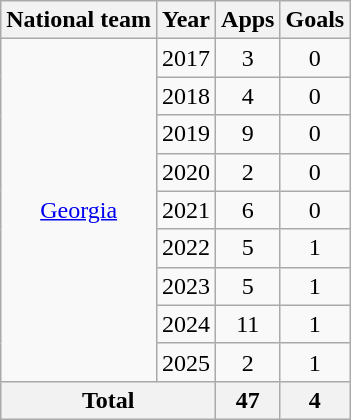<table class="wikitable" style="text-align:center">
<tr>
<th>National team</th>
<th>Year</th>
<th>Apps</th>
<th>Goals</th>
</tr>
<tr>
<td rowspan="9"><a href='#'>Georgia</a></td>
<td>2017</td>
<td>3</td>
<td>0</td>
</tr>
<tr>
<td>2018</td>
<td>4</td>
<td>0</td>
</tr>
<tr>
<td>2019</td>
<td>9</td>
<td>0</td>
</tr>
<tr>
<td>2020</td>
<td>2</td>
<td>0</td>
</tr>
<tr>
<td>2021</td>
<td>6</td>
<td>0</td>
</tr>
<tr>
<td>2022</td>
<td>5</td>
<td>1</td>
</tr>
<tr>
<td>2023</td>
<td>5</td>
<td>1</td>
</tr>
<tr>
<td>2024</td>
<td>11</td>
<td>1</td>
</tr>
<tr>
<td>2025</td>
<td>2</td>
<td>1</td>
</tr>
<tr>
<th colspan="2">Total</th>
<th>47</th>
<th>4</th>
</tr>
</table>
